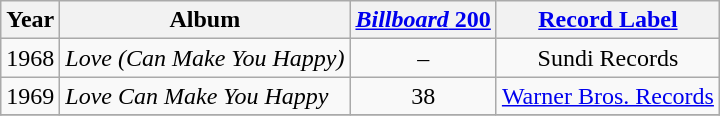<table class="wikitable" style=text-align:center;>
<tr>
<th>Year</th>
<th>Album</th>
<th><a href='#'><em>Billboard</em> 200</a></th>
<th><a href='#'>Record Label</a></th>
</tr>
<tr>
<td rowspan="1">1968</td>
<td align=left><em>Love (Can Make You Happy)</em></td>
<td>–</td>
<td rowspan="1">Sundi Records</td>
</tr>
<tr>
<td rowspan="1">1969</td>
<td align=left><em>Love Can Make You Happy</em></td>
<td>38</td>
<td rowspan="1"><a href='#'>Warner Bros. Records</a></td>
</tr>
<tr>
</tr>
</table>
